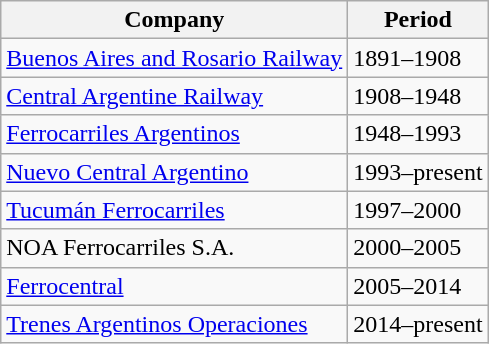<table class= "wikitable">
<tr>
<th>Company</th>
<th>Period</th>
</tr>
<tr>
<td> <a href='#'>Buenos Aires and Rosario Railway</a></td>
<td>1891–1908</td>
</tr>
<tr>
<td> <a href='#'>Central Argentine Railway</a></td>
<td>1908–1948</td>
</tr>
<tr>
<td> <a href='#'>Ferrocarriles Argentinos</a></td>
<td>1948–1993</td>
</tr>
<tr>
<td> <a href='#'>Nuevo Central Argentino</a> </td>
<td>1993–present</td>
</tr>
<tr>
<td> <a href='#'>Tucumán Ferrocarriles</a></td>
<td>1997–2000</td>
</tr>
<tr>
<td> NOA Ferrocarriles S.A. </td>
<td>2000–2005</td>
</tr>
<tr>
<td> <a href='#'>Ferrocentral</a></td>
<td>2005–2014</td>
</tr>
<tr>
<td> <a href='#'>Trenes Argentinos Operaciones</a></td>
<td>2014–present</td>
</tr>
</table>
